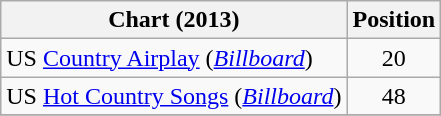<table class="wikitable sortable">
<tr>
<th scope="col">Chart (2013)</th>
<th scope="col">Position</th>
</tr>
<tr>
<td>US <a href='#'>Country Airplay</a> (<em><a href='#'>Billboard</a></em>)</td>
<td align="center">20</td>
</tr>
<tr>
<td>US <a href='#'>Hot Country Songs</a> (<em><a href='#'>Billboard</a></em>)</td>
<td align="center">48</td>
</tr>
<tr>
</tr>
</table>
